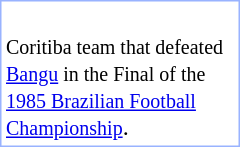<table style="float: right; width: 160px; border: #99B3FF solid 1px">
<tr>
<td><div><br>























</div>
<small>Coritiba team that defeated <a href='#'>Bangu</a> in the Final of the <a href='#'>1985 Brazilian Football Championship</a></small>.</td>
</tr>
</table>
